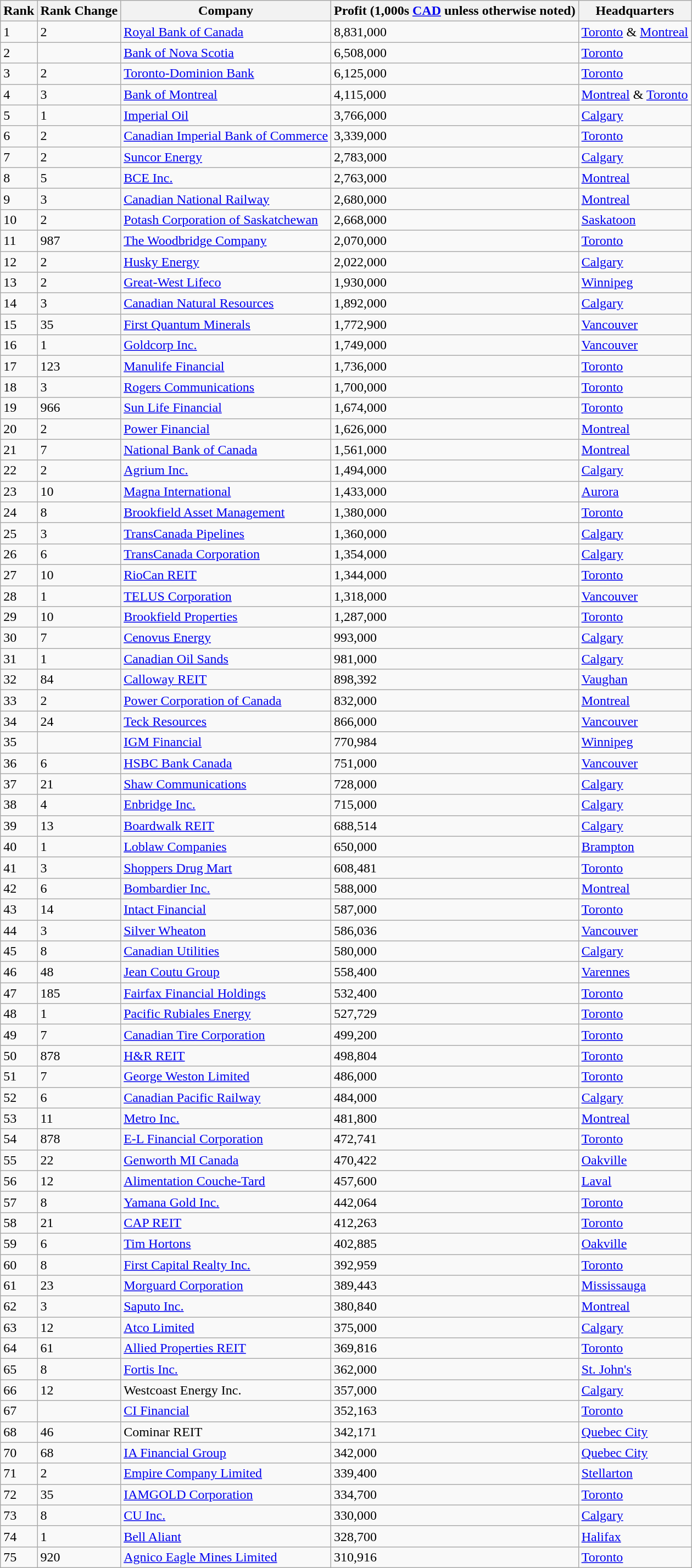<table class="wikitable sortable">
<tr>
<th>Rank</th>
<th>Rank Change</th>
<th>Company</th>
<th>Profit (1,000s <a href='#'>CAD</a> unless otherwise noted)</th>
<th>Headquarters</th>
</tr>
<tr>
<td>1</td>
<td> 2</td>
<td><a href='#'>Royal Bank of Canada</a></td>
<td>8,831,000</td>
<td><a href='#'>Toronto</a> & <a href='#'>Montreal</a></td>
</tr>
<tr>
<td>2</td>
<td></td>
<td><a href='#'>Bank of Nova Scotia</a></td>
<td>6,508,000</td>
<td><a href='#'>Toronto</a></td>
</tr>
<tr>
<td>3</td>
<td> 2</td>
<td><a href='#'>Toronto-Dominion Bank</a></td>
<td>6,125,000</td>
<td><a href='#'>Toronto</a></td>
</tr>
<tr>
<td>4</td>
<td> 3</td>
<td><a href='#'>Bank of Montreal</a></td>
<td>4,115,000</td>
<td><a href='#'>Montreal</a> & <a href='#'>Toronto</a></td>
</tr>
<tr>
<td>5</td>
<td> 1</td>
<td><a href='#'>Imperial Oil</a></td>
<td>3,766,000</td>
<td><a href='#'>Calgary</a></td>
</tr>
<tr>
<td>6</td>
<td> 2</td>
<td><a href='#'>Canadian Imperial Bank of Commerce</a></td>
<td>3,339,000</td>
<td><a href='#'>Toronto</a></td>
</tr>
<tr>
<td>7</td>
<td> 2</td>
<td><a href='#'>Suncor Energy</a></td>
<td>2,783,000</td>
<td><a href='#'>Calgary</a></td>
</tr>
<tr>
<td>8</td>
<td> 5</td>
<td><a href='#'>BCE Inc.</a></td>
<td>2,763,000</td>
<td><a href='#'>Montreal</a></td>
</tr>
<tr>
<td>9</td>
<td> 3</td>
<td><a href='#'>Canadian National Railway</a></td>
<td>2,680,000</td>
<td><a href='#'>Montreal</a></td>
</tr>
<tr>
<td>10</td>
<td> 2</td>
<td><a href='#'>Potash Corporation of Saskatchewan</a></td>
<td>2,668,000</td>
<td><a href='#'>Saskatoon</a></td>
</tr>
<tr>
<td>11</td>
<td> 987</td>
<td><a href='#'>The Woodbridge Company</a></td>
<td>2,070,000</td>
<td><a href='#'>Toronto</a></td>
</tr>
<tr>
<td>12</td>
<td> 2</td>
<td><a href='#'>Husky Energy</a></td>
<td>2,022,000</td>
<td><a href='#'>Calgary</a></td>
</tr>
<tr>
<td>13</td>
<td> 2</td>
<td><a href='#'>Great-West Lifeco</a></td>
<td>1,930,000</td>
<td><a href='#'>Winnipeg</a></td>
</tr>
<tr>
<td>14</td>
<td> 3</td>
<td><a href='#'>Canadian Natural Resources</a></td>
<td>1,892,000</td>
<td><a href='#'>Calgary</a></td>
</tr>
<tr>
<td>15</td>
<td> 35</td>
<td><a href='#'>First Quantum Minerals</a></td>
<td>1,772,900</td>
<td><a href='#'>Vancouver</a></td>
</tr>
<tr>
<td>16</td>
<td> 1</td>
<td><a href='#'>Goldcorp Inc.</a></td>
<td>1,749,000</td>
<td><a href='#'>Vancouver</a></td>
</tr>
<tr>
<td>17</td>
<td> 123</td>
<td><a href='#'>Manulife Financial</a></td>
<td>1,736,000</td>
<td><a href='#'>Toronto</a></td>
</tr>
<tr>
<td>18</td>
<td> 3</td>
<td><a href='#'>Rogers Communications</a></td>
<td>1,700,000</td>
<td><a href='#'>Toronto</a></td>
</tr>
<tr>
<td>19</td>
<td> 966</td>
<td><a href='#'>Sun Life Financial</a></td>
<td>1,674,000</td>
<td><a href='#'>Toronto</a></td>
</tr>
<tr>
<td>20</td>
<td> 2</td>
<td><a href='#'>Power Financial</a></td>
<td>1,626,000</td>
<td><a href='#'>Montreal</a></td>
</tr>
<tr>
<td>21</td>
<td> 7</td>
<td><a href='#'>National Bank of Canada</a></td>
<td>1,561,000</td>
<td><a href='#'>Montreal</a></td>
</tr>
<tr>
<td>22</td>
<td> 2</td>
<td><a href='#'>Agrium Inc.</a></td>
<td>1,494,000</td>
<td><a href='#'>Calgary</a></td>
</tr>
<tr>
<td>23</td>
<td> 10</td>
<td><a href='#'>Magna International</a></td>
<td>1,433,000</td>
<td><a href='#'>Aurora</a></td>
</tr>
<tr>
<td>24</td>
<td> 8</td>
<td><a href='#'>Brookfield Asset Management</a></td>
<td>1,380,000</td>
<td><a href='#'>Toronto</a></td>
</tr>
<tr>
<td>25</td>
<td> 3</td>
<td><a href='#'>TransCanada Pipelines</a></td>
<td>1,360,000</td>
<td><a href='#'>Calgary</a></td>
</tr>
<tr>
<td>26</td>
<td> 6</td>
<td><a href='#'>TransCanada Corporation</a></td>
<td>1,354,000</td>
<td><a href='#'>Calgary</a></td>
</tr>
<tr>
<td>27</td>
<td> 10</td>
<td><a href='#'>RioCan REIT</a></td>
<td>1,344,000</td>
<td><a href='#'>Toronto</a></td>
</tr>
<tr>
<td>28</td>
<td> 1</td>
<td><a href='#'>TELUS Corporation</a></td>
<td>1,318,000</td>
<td><a href='#'>Vancouver</a></td>
</tr>
<tr>
<td>29</td>
<td> 10</td>
<td><a href='#'>Brookfield Properties</a></td>
<td>1,287,000</td>
<td><a href='#'>Toronto</a></td>
</tr>
<tr>
<td>30</td>
<td> 7</td>
<td><a href='#'>Cenovus Energy</a></td>
<td>993,000</td>
<td><a href='#'>Calgary</a></td>
</tr>
<tr>
<td>31</td>
<td> 1</td>
<td><a href='#'>Canadian Oil Sands</a></td>
<td>981,000</td>
<td><a href='#'>Calgary</a></td>
</tr>
<tr>
<td>32</td>
<td> 84</td>
<td><a href='#'>Calloway REIT</a></td>
<td>898,392</td>
<td><a href='#'>Vaughan</a></td>
</tr>
<tr>
<td>33</td>
<td> 2</td>
<td><a href='#'>Power Corporation of Canada</a></td>
<td>832,000</td>
<td><a href='#'>Montreal</a></td>
</tr>
<tr>
<td>34</td>
<td>24</td>
<td><a href='#'>Teck Resources</a></td>
<td>866,000</td>
<td><a href='#'>Vancouver</a></td>
</tr>
<tr>
<td>35</td>
<td></td>
<td><a href='#'>IGM Financial</a></td>
<td>770,984</td>
<td><a href='#'>Winnipeg</a></td>
</tr>
<tr>
<td>36</td>
<td> 6</td>
<td><a href='#'>HSBC Bank Canada</a></td>
<td>751,000</td>
<td><a href='#'>Vancouver</a></td>
</tr>
<tr>
<td>37</td>
<td> 21</td>
<td><a href='#'>Shaw Communications</a></td>
<td>728,000</td>
<td><a href='#'>Calgary</a></td>
</tr>
<tr>
<td>38</td>
<td> 4</td>
<td><a href='#'>Enbridge Inc.</a></td>
<td>715,000</td>
<td><a href='#'>Calgary</a></td>
</tr>
<tr>
<td>39</td>
<td> 13</td>
<td><a href='#'>Boardwalk REIT</a></td>
<td>688,514</td>
<td><a href='#'>Calgary</a></td>
</tr>
<tr>
<td>40</td>
<td> 1</td>
<td><a href='#'>Loblaw Companies</a></td>
<td>650,000</td>
<td><a href='#'>Brampton</a></td>
</tr>
<tr>
<td>41</td>
<td> 3</td>
<td><a href='#'>Shoppers Drug Mart</a></td>
<td>608,481</td>
<td><a href='#'>Toronto</a></td>
</tr>
<tr>
<td>42</td>
<td> 6</td>
<td><a href='#'>Bombardier Inc.</a></td>
<td>588,000</td>
<td><a href='#'>Montreal</a></td>
</tr>
<tr>
<td>43</td>
<td> 14</td>
<td><a href='#'>Intact Financial</a></td>
<td>587,000</td>
<td><a href='#'>Toronto</a></td>
</tr>
<tr>
<td>44</td>
<td> 3</td>
<td><a href='#'>Silver Wheaton</a></td>
<td>586,036</td>
<td><a href='#'>Vancouver</a></td>
</tr>
<tr>
<td>45</td>
<td> 8</td>
<td><a href='#'>Canadian Utilities</a></td>
<td>580,000</td>
<td><a href='#'>Calgary</a></td>
</tr>
<tr>
<td>46</td>
<td> 48</td>
<td><a href='#'>Jean Coutu Group</a></td>
<td>558,400</td>
<td><a href='#'>Varennes</a></td>
</tr>
<tr>
<td>47</td>
<td> 185</td>
<td><a href='#'>Fairfax Financial Holdings</a></td>
<td>532,400</td>
<td><a href='#'>Toronto</a></td>
</tr>
<tr>
<td>48</td>
<td> 1</td>
<td><a href='#'>Pacific Rubiales Energy</a></td>
<td>527,729</td>
<td><a href='#'>Toronto</a></td>
</tr>
<tr>
<td>49</td>
<td> 7</td>
<td><a href='#'>Canadian Tire Corporation</a></td>
<td>499,200</td>
<td><a href='#'>Toronto</a></td>
</tr>
<tr>
<td>50</td>
<td> 878</td>
<td><a href='#'>H&R REIT</a></td>
<td>498,804</td>
<td><a href='#'>Toronto</a></td>
</tr>
<tr>
<td>51</td>
<td> 7</td>
<td><a href='#'>George Weston Limited</a></td>
<td>486,000</td>
<td><a href='#'>Toronto</a></td>
</tr>
<tr>
<td>52</td>
<td> 6</td>
<td><a href='#'>Canadian Pacific Railway</a></td>
<td>484,000</td>
<td><a href='#'>Calgary</a></td>
</tr>
<tr>
<td>53</td>
<td> 11</td>
<td><a href='#'>Metro Inc.</a></td>
<td>481,800</td>
<td><a href='#'>Montreal</a></td>
</tr>
<tr>
<td>54</td>
<td> 878</td>
<td><a href='#'>E-L Financial Corporation</a></td>
<td>472,741</td>
<td><a href='#'>Toronto</a></td>
</tr>
<tr>
<td>55</td>
<td> 22</td>
<td><a href='#'>Genworth MI Canada</a></td>
<td>470,422</td>
<td><a href='#'>Oakville</a></td>
</tr>
<tr>
<td>56</td>
<td> 12</td>
<td><a href='#'>Alimentation Couche-Tard</a></td>
<td>457,600</td>
<td><a href='#'>Laval</a></td>
</tr>
<tr>
<td>57</td>
<td> 8</td>
<td><a href='#'>Yamana Gold Inc.</a></td>
<td>442,064</td>
<td><a href='#'>Toronto</a></td>
</tr>
<tr>
<td>58</td>
<td> 21</td>
<td><a href='#'>CAP REIT</a></td>
<td>412,263</td>
<td><a href='#'>Toronto</a></td>
</tr>
<tr>
<td>59</td>
<td> 6</td>
<td><a href='#'>Tim Hortons</a></td>
<td>402,885</td>
<td><a href='#'>Oakville</a></td>
</tr>
<tr>
<td>60</td>
<td> 8</td>
<td><a href='#'>First Capital Realty Inc.</a></td>
<td>392,959</td>
<td><a href='#'>Toronto</a></td>
</tr>
<tr>
<td>61</td>
<td> 23</td>
<td><a href='#'>Morguard Corporation</a></td>
<td>389,443</td>
<td><a href='#'>Mississauga</a></td>
</tr>
<tr>
<td>62</td>
<td> 3</td>
<td><a href='#'>Saputo Inc.</a></td>
<td>380,840</td>
<td><a href='#'>Montreal</a></td>
</tr>
<tr>
<td>63</td>
<td> 12</td>
<td><a href='#'>Atco Limited</a></td>
<td>375,000</td>
<td><a href='#'>Calgary</a></td>
</tr>
<tr>
<td>64</td>
<td> 61</td>
<td><a href='#'>Allied Properties REIT</a></td>
<td>369,816</td>
<td><a href='#'>Toronto</a></td>
</tr>
<tr>
<td>65</td>
<td> 8</td>
<td><a href='#'>Fortis Inc.</a></td>
<td>362,000</td>
<td><a href='#'>St. John's</a></td>
</tr>
<tr>
<td>66</td>
<td> 12</td>
<td>Westcoast Energy Inc.</td>
<td>357,000</td>
<td><a href='#'>Calgary</a></td>
</tr>
<tr>
<td>67</td>
<td></td>
<td><a href='#'>CI Financial</a></td>
<td>352,163</td>
<td><a href='#'>Toronto</a></td>
</tr>
<tr>
<td>68</td>
<td> 46</td>
<td>Cominar REIT</td>
<td>342,171</td>
<td><a href='#'>Quebec City</a></td>
</tr>
<tr>
<td>70</td>
<td> 68</td>
<td><a href='#'>IA Financial Group</a></td>
<td>342,000</td>
<td><a href='#'>Quebec City</a></td>
</tr>
<tr>
<td>71</td>
<td> 2</td>
<td><a href='#'>Empire Company Limited</a></td>
<td>339,400</td>
<td><a href='#'>Stellarton</a></td>
</tr>
<tr>
<td>72</td>
<td> 35</td>
<td><a href='#'>IAMGOLD Corporation</a></td>
<td>334,700</td>
<td><a href='#'>Toronto</a></td>
</tr>
<tr>
<td>73</td>
<td> 8</td>
<td><a href='#'>CU Inc.</a></td>
<td>330,000</td>
<td><a href='#'>Calgary</a></td>
</tr>
<tr>
<td>74</td>
<td> 1</td>
<td><a href='#'>Bell Aliant</a></td>
<td>328,700</td>
<td><a href='#'>Halifax</a></td>
</tr>
<tr>
<td>75</td>
<td> 920</td>
<td><a href='#'>Agnico Eagle Mines Limited</a></td>
<td>310,916</td>
<td><a href='#'>Toronto</a></td>
</tr>
</table>
